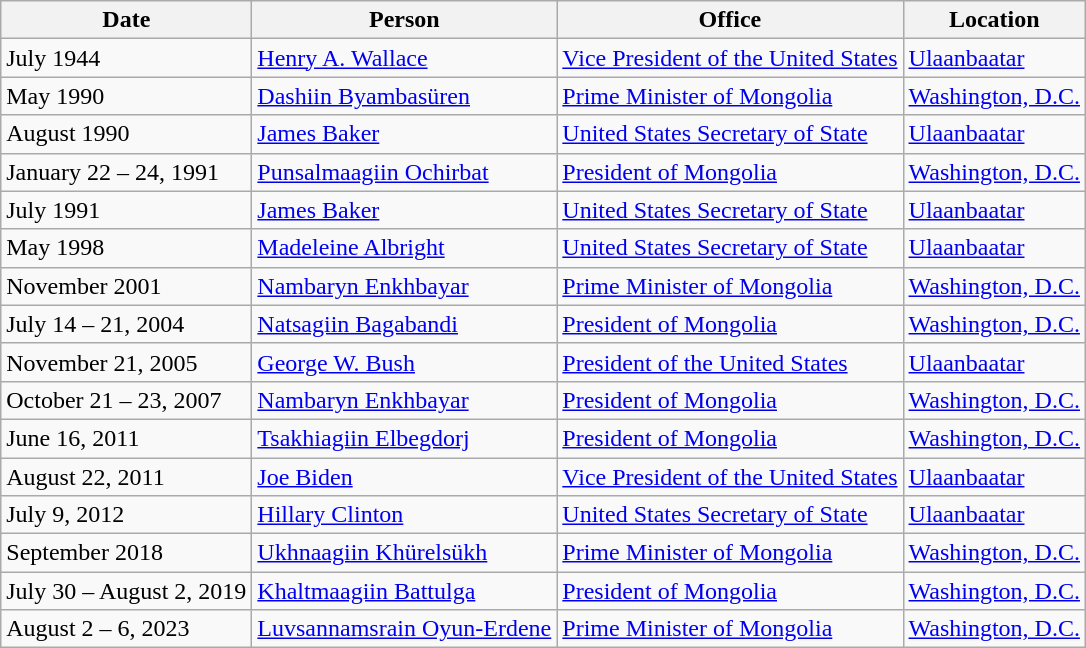<table class="wikitable">
<tr>
<th>Date</th>
<th>Person</th>
<th>Office</th>
<th>Location</th>
</tr>
<tr>
<td>July 1944</td>
<td><a href='#'>Henry A. Wallace</a></td>
<td><a href='#'>Vice President of the United States</a></td>
<td><a href='#'>Ulaanbaatar</a></td>
</tr>
<tr>
<td>May 1990</td>
<td><a href='#'>Dashiin Byambasüren</a></td>
<td><a href='#'>Prime Minister of Mongolia</a></td>
<td><a href='#'>Washington, D.C.</a></td>
</tr>
<tr>
<td>August 1990</td>
<td><a href='#'>James Baker</a></td>
<td><a href='#'>United States Secretary of State</a></td>
<td><a href='#'>Ulaanbaatar</a></td>
</tr>
<tr>
<td>January 22 – 24, 1991</td>
<td><a href='#'>Punsalmaagiin Ochirbat</a></td>
<td><a href='#'>President of Mongolia</a></td>
<td><a href='#'>Washington, D.C.</a></td>
</tr>
<tr>
<td>July 1991</td>
<td><a href='#'>James Baker</a></td>
<td><a href='#'>United States Secretary of State</a></td>
<td><a href='#'>Ulaanbaatar</a></td>
</tr>
<tr>
<td>May 1998</td>
<td><a href='#'>Madeleine Albright</a></td>
<td><a href='#'>United States Secretary of State</a></td>
<td><a href='#'>Ulaanbaatar</a></td>
</tr>
<tr>
<td>November 2001</td>
<td><a href='#'>Nambaryn Enkhbayar</a></td>
<td><a href='#'>Prime Minister of Mongolia</a></td>
<td><a href='#'>Washington, D.C.</a></td>
</tr>
<tr>
<td>July 14 – 21, 2004</td>
<td><a href='#'>Natsagiin Bagabandi</a></td>
<td><a href='#'>President of Mongolia</a></td>
<td><a href='#'>Washington, D.C.</a></td>
</tr>
<tr>
<td>November 21, 2005</td>
<td><a href='#'>George W. Bush</a></td>
<td><a href='#'>President of the United States</a></td>
<td><a href='#'>Ulaanbaatar</a></td>
</tr>
<tr>
<td>October 21 – 23, 2007</td>
<td><a href='#'>Nambaryn Enkhbayar</a></td>
<td><a href='#'>President of Mongolia</a></td>
<td><a href='#'>Washington, D.C.</a></td>
</tr>
<tr>
<td>June 16, 2011</td>
<td><a href='#'>Tsakhiagiin Elbegdorj</a></td>
<td><a href='#'>President of Mongolia</a></td>
<td><a href='#'>Washington, D.C.</a></td>
</tr>
<tr>
<td>August 22, 2011</td>
<td><a href='#'>Joe Biden</a></td>
<td><a href='#'>Vice President of the United States</a></td>
<td><a href='#'>Ulaanbaatar</a></td>
</tr>
<tr>
<td>July 9, 2012</td>
<td><a href='#'>Hillary Clinton</a></td>
<td><a href='#'>United States Secretary of State</a></td>
<td><a href='#'>Ulaanbaatar</a></td>
</tr>
<tr>
<td>September 2018</td>
<td><a href='#'>Ukhnaagiin Khürelsükh</a></td>
<td><a href='#'>Prime Minister of Mongolia</a></td>
<td><a href='#'>Washington, D.C.</a></td>
</tr>
<tr>
<td>July 30 – August 2, 2019</td>
<td><a href='#'>Khaltmaagiin Battulga</a></td>
<td><a href='#'>President of Mongolia</a></td>
<td><a href='#'>Washington, D.C.</a></td>
</tr>
<tr>
<td>August 2 – 6, 2023</td>
<td><a href='#'>Luvsannamsrain Oyun-Erdene</a></td>
<td><a href='#'>Prime Minister of Mongolia</a></td>
<td><a href='#'>Washington, D.C.</a></td>
</tr>
</table>
